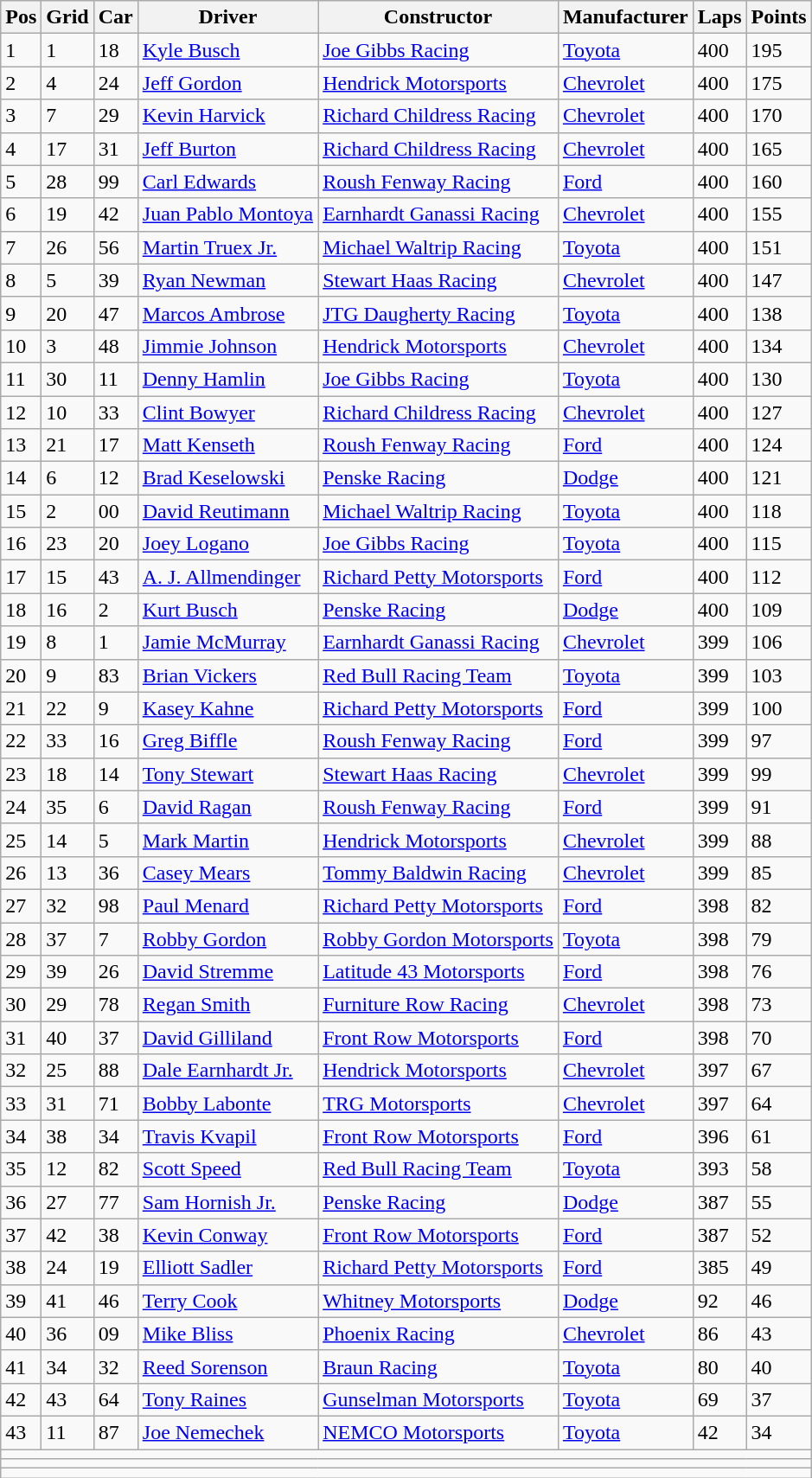<table class="sortable wikitable" border="1">
<tr>
<th>Pos</th>
<th>Grid</th>
<th>Car</th>
<th>Driver</th>
<th>Constructor</th>
<th>Manufacturer</th>
<th>Laps</th>
<th>Points</th>
</tr>
<tr>
<td>1</td>
<td>1</td>
<td>18</td>
<td><a href='#'>Kyle Busch</a></td>
<td><a href='#'>Joe Gibbs Racing</a></td>
<td><a href='#'>Toyota</a></td>
<td>400</td>
<td>195</td>
</tr>
<tr>
<td>2</td>
<td>4</td>
<td>24</td>
<td><a href='#'>Jeff Gordon</a></td>
<td><a href='#'>Hendrick Motorsports</a></td>
<td><a href='#'>Chevrolet</a></td>
<td>400</td>
<td>175</td>
</tr>
<tr>
<td>3</td>
<td>7</td>
<td>29</td>
<td><a href='#'>Kevin Harvick</a></td>
<td><a href='#'>Richard Childress Racing</a></td>
<td><a href='#'>Chevrolet</a></td>
<td>400</td>
<td>170</td>
</tr>
<tr>
<td>4</td>
<td>17</td>
<td>31</td>
<td><a href='#'>Jeff Burton</a></td>
<td><a href='#'>Richard Childress Racing</a></td>
<td><a href='#'>Chevrolet</a></td>
<td>400</td>
<td>165</td>
</tr>
<tr>
<td>5</td>
<td>28</td>
<td>99</td>
<td><a href='#'>Carl Edwards</a></td>
<td><a href='#'>Roush Fenway Racing</a></td>
<td><a href='#'>Ford</a></td>
<td>400</td>
<td>160</td>
</tr>
<tr>
<td>6</td>
<td>19</td>
<td>42</td>
<td><a href='#'>Juan Pablo Montoya</a></td>
<td><a href='#'>Earnhardt Ganassi Racing</a></td>
<td><a href='#'>Chevrolet</a></td>
<td>400</td>
<td>155</td>
</tr>
<tr>
<td>7</td>
<td>26</td>
<td>56</td>
<td><a href='#'>Martin Truex Jr.</a></td>
<td><a href='#'>Michael Waltrip Racing</a></td>
<td><a href='#'>Toyota</a></td>
<td>400</td>
<td>151</td>
</tr>
<tr>
<td>8</td>
<td>5</td>
<td>39</td>
<td><a href='#'>Ryan Newman</a></td>
<td><a href='#'>Stewart Haas Racing</a></td>
<td><a href='#'>Chevrolet</a></td>
<td>400</td>
<td>147</td>
</tr>
<tr>
<td>9</td>
<td>20</td>
<td>47</td>
<td><a href='#'>Marcos Ambrose</a></td>
<td><a href='#'>JTG Daugherty Racing</a></td>
<td><a href='#'>Toyota</a></td>
<td>400</td>
<td>138</td>
</tr>
<tr>
<td>10</td>
<td>3</td>
<td>48</td>
<td><a href='#'>Jimmie Johnson</a></td>
<td><a href='#'>Hendrick Motorsports</a></td>
<td><a href='#'>Chevrolet</a></td>
<td>400</td>
<td>134</td>
</tr>
<tr>
<td>11</td>
<td>30</td>
<td>11</td>
<td><a href='#'>Denny Hamlin</a></td>
<td><a href='#'>Joe Gibbs Racing</a></td>
<td><a href='#'>Toyota</a></td>
<td>400</td>
<td>130</td>
</tr>
<tr>
<td>12</td>
<td>10</td>
<td>33</td>
<td><a href='#'>Clint Bowyer</a></td>
<td><a href='#'>Richard Childress Racing</a></td>
<td><a href='#'>Chevrolet</a></td>
<td>400</td>
<td>127</td>
</tr>
<tr>
<td>13</td>
<td>21</td>
<td>17</td>
<td><a href='#'>Matt Kenseth</a></td>
<td><a href='#'>Roush Fenway Racing</a></td>
<td><a href='#'>Ford</a></td>
<td>400</td>
<td>124</td>
</tr>
<tr>
<td>14</td>
<td>6</td>
<td>12</td>
<td><a href='#'>Brad Keselowski</a></td>
<td><a href='#'>Penske Racing</a></td>
<td><a href='#'>Dodge</a></td>
<td>400</td>
<td>121</td>
</tr>
<tr>
<td>15</td>
<td>2</td>
<td>00</td>
<td><a href='#'>David Reutimann</a></td>
<td><a href='#'>Michael Waltrip Racing</a></td>
<td><a href='#'>Toyota</a></td>
<td>400</td>
<td>118</td>
</tr>
<tr>
<td>16</td>
<td>23</td>
<td>20</td>
<td><a href='#'>Joey Logano</a></td>
<td><a href='#'>Joe Gibbs Racing</a></td>
<td><a href='#'>Toyota</a></td>
<td>400</td>
<td>115</td>
</tr>
<tr>
<td>17</td>
<td>15</td>
<td>43</td>
<td><a href='#'>A. J. Allmendinger</a></td>
<td><a href='#'>Richard Petty Motorsports</a></td>
<td><a href='#'>Ford</a></td>
<td>400</td>
<td>112</td>
</tr>
<tr>
<td>18</td>
<td>16</td>
<td>2</td>
<td><a href='#'>Kurt Busch</a></td>
<td><a href='#'>Penske Racing</a></td>
<td><a href='#'>Dodge</a></td>
<td>400</td>
<td>109</td>
</tr>
<tr>
<td>19</td>
<td>8</td>
<td>1</td>
<td><a href='#'>Jamie McMurray</a></td>
<td><a href='#'>Earnhardt Ganassi Racing</a></td>
<td><a href='#'>Chevrolet</a></td>
<td>399</td>
<td>106</td>
</tr>
<tr>
<td>20</td>
<td>9</td>
<td>83</td>
<td><a href='#'>Brian Vickers</a></td>
<td><a href='#'>Red Bull Racing Team</a></td>
<td><a href='#'>Toyota</a></td>
<td>399</td>
<td>103</td>
</tr>
<tr>
<td>21</td>
<td>22</td>
<td>9</td>
<td><a href='#'>Kasey Kahne</a></td>
<td><a href='#'>Richard Petty Motorsports</a></td>
<td><a href='#'>Ford</a></td>
<td>399</td>
<td>100</td>
</tr>
<tr>
<td>22</td>
<td>33</td>
<td>16</td>
<td><a href='#'>Greg Biffle</a></td>
<td><a href='#'>Roush Fenway Racing</a></td>
<td><a href='#'>Ford</a></td>
<td>399</td>
<td>97</td>
</tr>
<tr>
<td>23</td>
<td>18</td>
<td>14</td>
<td><a href='#'>Tony Stewart</a></td>
<td><a href='#'>Stewart Haas Racing</a></td>
<td><a href='#'>Chevrolet</a></td>
<td>399</td>
<td>99</td>
</tr>
<tr>
<td>24</td>
<td>35</td>
<td>6</td>
<td><a href='#'>David Ragan</a></td>
<td><a href='#'>Roush Fenway Racing</a></td>
<td><a href='#'>Ford</a></td>
<td>399</td>
<td>91</td>
</tr>
<tr>
<td>25</td>
<td>14</td>
<td>5</td>
<td><a href='#'>Mark Martin</a></td>
<td><a href='#'>Hendrick Motorsports</a></td>
<td><a href='#'>Chevrolet</a></td>
<td>399</td>
<td>88</td>
</tr>
<tr>
<td>26</td>
<td>13</td>
<td>36</td>
<td><a href='#'>Casey Mears</a></td>
<td><a href='#'>Tommy Baldwin Racing</a></td>
<td><a href='#'>Chevrolet</a></td>
<td>399</td>
<td>85</td>
</tr>
<tr>
<td>27</td>
<td>32</td>
<td>98</td>
<td><a href='#'>Paul Menard</a></td>
<td><a href='#'>Richard Petty Motorsports</a></td>
<td><a href='#'>Ford</a></td>
<td>398</td>
<td>82</td>
</tr>
<tr>
<td>28</td>
<td>37</td>
<td>7</td>
<td><a href='#'>Robby Gordon</a></td>
<td><a href='#'>Robby Gordon Motorsports</a></td>
<td><a href='#'>Toyota</a></td>
<td>398</td>
<td>79</td>
</tr>
<tr>
<td>29</td>
<td>39</td>
<td>26</td>
<td><a href='#'>David Stremme</a></td>
<td><a href='#'>Latitude 43 Motorsports</a></td>
<td><a href='#'>Ford</a></td>
<td>398</td>
<td>76</td>
</tr>
<tr>
<td>30</td>
<td>29</td>
<td>78</td>
<td><a href='#'>Regan Smith</a></td>
<td><a href='#'>Furniture Row Racing</a></td>
<td><a href='#'>Chevrolet</a></td>
<td>398</td>
<td>73</td>
</tr>
<tr>
<td>31</td>
<td>40</td>
<td>37</td>
<td><a href='#'>David Gilliland</a></td>
<td><a href='#'>Front Row Motorsports</a></td>
<td><a href='#'>Ford</a></td>
<td>398</td>
<td>70</td>
</tr>
<tr>
<td>32</td>
<td>25</td>
<td>88</td>
<td><a href='#'>Dale Earnhardt Jr.</a></td>
<td><a href='#'>Hendrick Motorsports</a></td>
<td><a href='#'>Chevrolet</a></td>
<td>397</td>
<td>67</td>
</tr>
<tr>
<td>33</td>
<td>31</td>
<td>71</td>
<td><a href='#'>Bobby Labonte</a></td>
<td><a href='#'>TRG Motorsports</a></td>
<td><a href='#'>Chevrolet</a></td>
<td>397</td>
<td>64</td>
</tr>
<tr>
<td>34</td>
<td>38</td>
<td>34</td>
<td><a href='#'>Travis Kvapil</a></td>
<td><a href='#'>Front Row Motorsports</a></td>
<td><a href='#'>Ford</a></td>
<td>396</td>
<td>61</td>
</tr>
<tr>
<td>35</td>
<td>12</td>
<td>82</td>
<td><a href='#'>Scott Speed</a></td>
<td><a href='#'>Red Bull Racing Team</a></td>
<td><a href='#'>Toyota</a></td>
<td>393</td>
<td>58</td>
</tr>
<tr>
<td>36</td>
<td>27</td>
<td>77</td>
<td><a href='#'>Sam Hornish Jr.</a></td>
<td><a href='#'>Penske Racing</a></td>
<td><a href='#'>Dodge</a></td>
<td>387</td>
<td>55</td>
</tr>
<tr>
<td>37</td>
<td>42</td>
<td>38</td>
<td><a href='#'>Kevin Conway</a></td>
<td><a href='#'>Front Row Motorsports</a></td>
<td><a href='#'>Ford</a></td>
<td>387</td>
<td>52</td>
</tr>
<tr>
<td>38</td>
<td>24</td>
<td>19</td>
<td><a href='#'>Elliott Sadler</a></td>
<td><a href='#'>Richard Petty Motorsports</a></td>
<td><a href='#'>Ford</a></td>
<td>385</td>
<td>49</td>
</tr>
<tr>
<td>39</td>
<td>41</td>
<td>46</td>
<td><a href='#'>Terry Cook</a></td>
<td><a href='#'>Whitney Motorsports</a></td>
<td><a href='#'>Dodge</a></td>
<td>92</td>
<td>46</td>
</tr>
<tr>
<td>40</td>
<td>36</td>
<td>09</td>
<td><a href='#'>Mike Bliss</a></td>
<td><a href='#'>Phoenix Racing</a></td>
<td><a href='#'>Chevrolet</a></td>
<td>86</td>
<td>43</td>
</tr>
<tr>
<td>41</td>
<td>34</td>
<td>32</td>
<td><a href='#'>Reed Sorenson</a></td>
<td><a href='#'>Braun Racing</a></td>
<td><a href='#'>Toyota</a></td>
<td>80</td>
<td>40</td>
</tr>
<tr>
<td>42</td>
<td>43</td>
<td>64</td>
<td><a href='#'>Tony Raines</a></td>
<td><a href='#'>Gunselman Motorsports</a></td>
<td><a href='#'>Toyota</a></td>
<td>69</td>
<td>37</td>
</tr>
<tr>
<td>43</td>
<td>11</td>
<td>87</td>
<td><a href='#'>Joe Nemechek</a></td>
<td><a href='#'>NEMCO Motorsports</a></td>
<td><a href='#'>Toyota</a></td>
<td>42</td>
<td>34</td>
</tr>
<tr class="sortbottom">
<td colspan="9"></td>
</tr>
<tr class="sortbottom">
<td colspan="9"></td>
</tr>
<tr class="sortbottom">
<td colspan="9"></td>
</tr>
</table>
